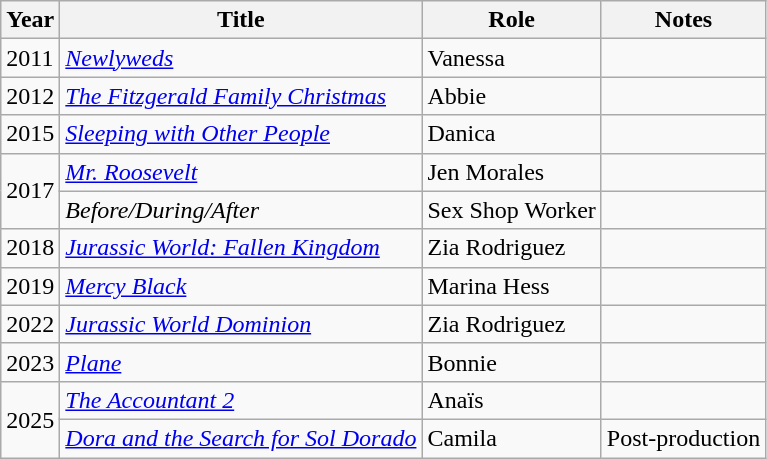<table class="wikitable sortable">
<tr>
<th>Year</th>
<th>Title</th>
<th>Role</th>
<th>Notes</th>
</tr>
<tr>
<td>2011</td>
<td><em><a href='#'>Newlyweds</a></em></td>
<td>Vanessa</td>
<td></td>
</tr>
<tr>
<td>2012</td>
<td><em><a href='#'>The Fitzgerald Family Christmas</a></em></td>
<td>Abbie</td>
<td></td>
</tr>
<tr>
<td>2015</td>
<td><em><a href='#'>Sleeping with Other People</a></em></td>
<td>Danica</td>
<td></td>
</tr>
<tr>
<td rowspan="2">2017</td>
<td><em><a href='#'>Mr. Roosevelt</a></em></td>
<td>Jen Morales</td>
<td></td>
</tr>
<tr>
<td><em>Before/During/After</em></td>
<td>Sex Shop Worker</td>
<td></td>
</tr>
<tr>
<td>2018</td>
<td><em><a href='#'>Jurassic World: Fallen Kingdom</a></em></td>
<td>Zia Rodriguez</td>
<td></td>
</tr>
<tr>
<td>2019</td>
<td><em><a href='#'>Mercy Black</a></em></td>
<td>Marina Hess</td>
<td></td>
</tr>
<tr>
<td>2022</td>
<td><em><a href='#'>Jurassic World Dominion</a></em></td>
<td>Zia Rodriguez</td>
<td></td>
</tr>
<tr>
<td>2023</td>
<td><em><a href='#'>Plane</a></em></td>
<td>Bonnie</td>
<td></td>
</tr>
<tr>
<td rowspan="2">2025</td>
<td><em><a href='#'>The Accountant 2</a></em></td>
<td>Anaïs</td>
<td></td>
</tr>
<tr>
<td><em><a href='#'>Dora and the Search for Sol Dorado</a></em></td>
<td>Camila</td>
<td>Post-production</td>
</tr>
</table>
